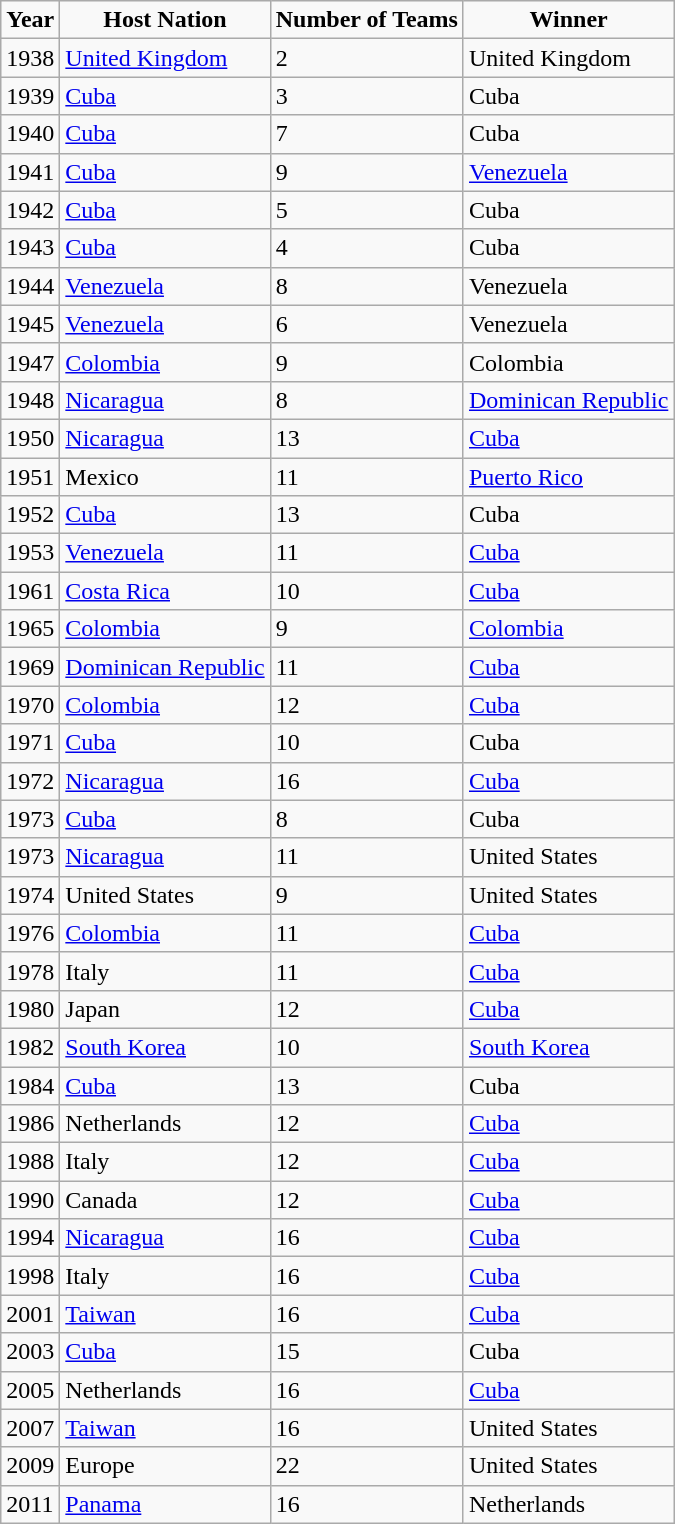<table class="wikitable">
<tr style="text-align:center;">
<td !><strong>Year</strong></td>
<td !><strong>Host Nation</strong></td>
<td !><strong>Number of Teams</strong></td>
<td !><strong>Winner</strong></td>
</tr>
<tr>
<td>1938</td>
<td><a href='#'>United Kingdom</a></td>
<td>2</td>
<td>United Kingdom</td>
</tr>
<tr>
<td>1939</td>
<td><a href='#'>Cuba</a></td>
<td>3</td>
<td>Cuba</td>
</tr>
<tr>
<td>1940</td>
<td><a href='#'>Cuba</a></td>
<td>7</td>
<td>Cuba</td>
</tr>
<tr>
<td>1941</td>
<td><a href='#'>Cuba</a></td>
<td>9</td>
<td><a href='#'>Venezuela</a></td>
</tr>
<tr>
<td>1942</td>
<td><a href='#'>Cuba</a></td>
<td>5</td>
<td>Cuba</td>
</tr>
<tr>
<td>1943</td>
<td><a href='#'>Cuba</a></td>
<td>4</td>
<td>Cuba</td>
</tr>
<tr>
<td>1944</td>
<td><a href='#'>Venezuela</a></td>
<td>8</td>
<td>Venezuela</td>
</tr>
<tr>
<td>1945</td>
<td><a href='#'>Venezuela</a></td>
<td>6</td>
<td>Venezuela</td>
</tr>
<tr>
<td>1947</td>
<td><a href='#'>Colombia</a></td>
<td>9</td>
<td>Colombia</td>
</tr>
<tr>
<td>1948</td>
<td><a href='#'>Nicaragua</a></td>
<td>8</td>
<td><a href='#'>Dominican Republic</a></td>
</tr>
<tr>
<td>1950</td>
<td><a href='#'>Nicaragua</a></td>
<td>13</td>
<td><a href='#'>Cuba</a></td>
</tr>
<tr>
<td>1951</td>
<td>Mexico</td>
<td>11</td>
<td><a href='#'>Puerto Rico</a></td>
</tr>
<tr>
<td>1952</td>
<td><a href='#'>Cuba</a></td>
<td>13</td>
<td>Cuba</td>
</tr>
<tr>
<td>1953</td>
<td><a href='#'>Venezuela</a></td>
<td>11</td>
<td><a href='#'>Cuba</a></td>
</tr>
<tr>
<td>1961</td>
<td><a href='#'>Costa Rica</a></td>
<td>10</td>
<td><a href='#'>Cuba</a></td>
</tr>
<tr>
<td>1965</td>
<td><a href='#'>Colombia</a></td>
<td>9</td>
<td><a href='#'>Colombia</a></td>
</tr>
<tr>
<td>1969</td>
<td><a href='#'>Dominican Republic</a></td>
<td>11</td>
<td><a href='#'>Cuba</a></td>
</tr>
<tr>
<td>1970</td>
<td><a href='#'>Colombia</a></td>
<td>12</td>
<td><a href='#'>Cuba</a></td>
</tr>
<tr>
<td>1971</td>
<td><a href='#'>Cuba</a></td>
<td>10</td>
<td>Cuba</td>
</tr>
<tr>
<td>1972</td>
<td><a href='#'>Nicaragua</a></td>
<td>16</td>
<td><a href='#'>Cuba</a></td>
</tr>
<tr>
<td>1973</td>
<td><a href='#'>Cuba</a></td>
<td>8</td>
<td>Cuba</td>
</tr>
<tr>
<td>1973</td>
<td><a href='#'>Nicaragua</a></td>
<td>11</td>
<td>United States</td>
</tr>
<tr>
<td>1974</td>
<td>United States</td>
<td>9</td>
<td>United States</td>
</tr>
<tr>
<td>1976</td>
<td><a href='#'>Colombia</a></td>
<td>11</td>
<td><a href='#'>Cuba</a></td>
</tr>
<tr>
<td>1978</td>
<td>Italy</td>
<td>11</td>
<td><a href='#'>Cuba</a></td>
</tr>
<tr>
<td>1980</td>
<td>Japan</td>
<td>12</td>
<td><a href='#'>Cuba</a></td>
</tr>
<tr>
<td>1982</td>
<td><a href='#'>South Korea</a></td>
<td>10</td>
<td><a href='#'>South Korea</a></td>
</tr>
<tr>
<td>1984</td>
<td><a href='#'>Cuba</a></td>
<td>13</td>
<td>Cuba</td>
</tr>
<tr>
<td>1986</td>
<td>Netherlands</td>
<td>12</td>
<td><a href='#'>Cuba</a></td>
</tr>
<tr>
<td>1988</td>
<td>Italy</td>
<td>12</td>
<td><a href='#'>Cuba</a></td>
</tr>
<tr>
<td>1990</td>
<td>Canada</td>
<td>12</td>
<td><a href='#'>Cuba</a></td>
</tr>
<tr>
<td>1994</td>
<td><a href='#'>Nicaragua</a></td>
<td>16</td>
<td><a href='#'>Cuba</a></td>
</tr>
<tr>
<td>1998</td>
<td>Italy</td>
<td>16</td>
<td><a href='#'>Cuba</a></td>
</tr>
<tr>
<td>2001</td>
<td><a href='#'>Taiwan</a></td>
<td>16</td>
<td><a href='#'>Cuba</a></td>
</tr>
<tr>
<td>2003</td>
<td><a href='#'>Cuba</a></td>
<td>15</td>
<td>Cuba</td>
</tr>
<tr>
<td>2005</td>
<td>Netherlands</td>
<td>16</td>
<td><a href='#'>Cuba</a></td>
</tr>
<tr>
<td>2007</td>
<td><a href='#'>Taiwan</a></td>
<td>16</td>
<td>United States</td>
</tr>
<tr>
<td>2009</td>
<td>Europe</td>
<td>22</td>
<td>United States</td>
</tr>
<tr>
<td>2011</td>
<td><a href='#'>Panama</a></td>
<td>16</td>
<td>Netherlands</td>
</tr>
</table>
